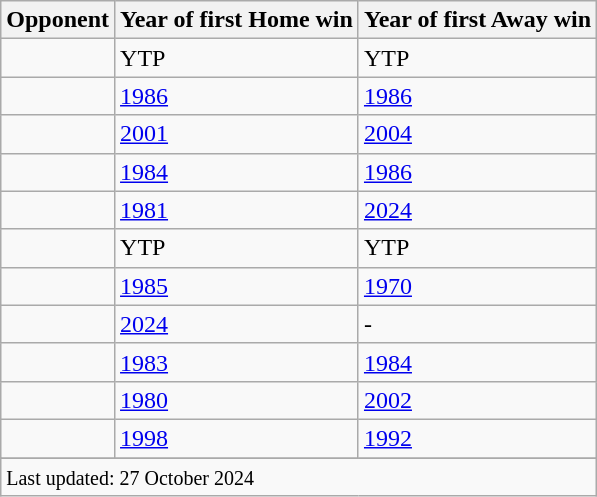<table class="wikitable plainrowheaders sortable" style=align:center;>
<tr>
<th>Opponent</th>
<th>Year of first Home win</th>
<th>Year of first Away win</th>
</tr>
<tr>
<td></td>
<td>YTP</td>
<td>YTP</td>
</tr>
<tr>
<td></td>
<td><a href='#'>1986</a></td>
<td><a href='#'>1986</a></td>
</tr>
<tr>
<td></td>
<td><a href='#'>2001</a></td>
<td><a href='#'>2004</a></td>
</tr>
<tr>
<td></td>
<td><a href='#'>1984</a></td>
<td><a href='#'>1986</a></td>
</tr>
<tr>
<td></td>
<td><a href='#'>1981</a></td>
<td><a href='#'>2024</a></td>
</tr>
<tr>
<td></td>
<td>YTP</td>
<td>YTP</td>
</tr>
<tr>
<td></td>
<td><a href='#'>1985</a></td>
<td><a href='#'>1970</a></td>
</tr>
<tr>
<td></td>
<td><a href='#'>2024</a></td>
<td>-</td>
</tr>
<tr>
<td></td>
<td><a href='#'>1983</a></td>
<td><a href='#'>1984</a></td>
</tr>
<tr>
<td></td>
<td><a href='#'>1980</a></td>
<td><a href='#'>2002</a></td>
</tr>
<tr>
<td></td>
<td><a href='#'>1998</a></td>
<td><a href='#'>1992</a></td>
</tr>
<tr>
</tr>
<tr class=sortbottom>
<td colspan=3><small>Last updated: 27 October 2024</small></td>
</tr>
</table>
